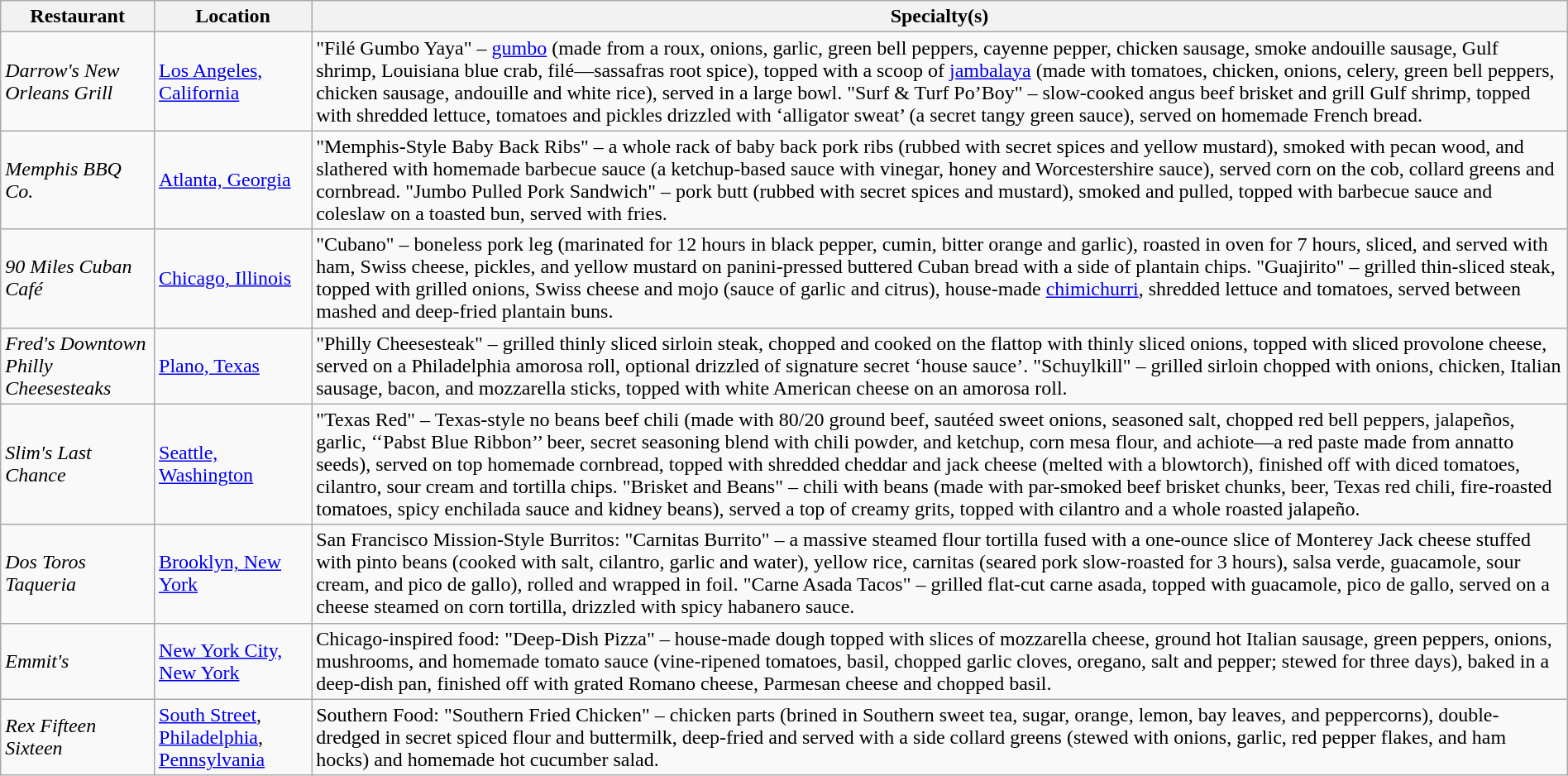<table class="wikitable" style="width:100%;">
<tr>
<th>Restaurant</th>
<th>Location</th>
<th>Specialty(s)</th>
</tr>
<tr>
<td><em>Darrow's New Orleans Grill</em></td>
<td><a href='#'>Los Angeles, California</a></td>
<td>"Filé Gumbo Yaya" – <a href='#'>gumbo</a> (made from a roux, onions, garlic, green bell peppers, cayenne pepper, chicken sausage, smoke andouille sausage, Gulf shrimp, Louisiana blue crab, filé—sassafras root spice), topped with a scoop of <a href='#'>jambalaya</a> (made with tomatoes, chicken, onions, celery, green bell peppers, chicken sausage, andouille and white rice), served in a large bowl. "Surf & Turf Po’Boy" – slow-cooked angus beef brisket and grill Gulf shrimp, topped with shredded lettuce, tomatoes and pickles drizzled with ‘alligator sweat’ (a secret tangy green sauce), served on homemade French bread.</td>
</tr>
<tr>
<td><em>Memphis BBQ Co.</em></td>
<td><a href='#'>Atlanta, Georgia</a></td>
<td>"Memphis-Style Baby Back Ribs" – a whole rack of baby back pork ribs (rubbed with secret spices and yellow mustard), smoked with pecan wood, and slathered with homemade barbecue sauce (a ketchup-based sauce with vinegar, honey and Worcestershire sauce), served corn on the cob, collard greens and cornbread. "Jumbo Pulled Pork Sandwich" – pork butt (rubbed with secret spices and mustard), smoked and pulled, topped with barbecue sauce and coleslaw on a toasted bun, served with fries.</td>
</tr>
<tr>
<td><em>90 Miles Cuban Café</em></td>
<td><a href='#'>Chicago, Illinois</a></td>
<td>"Cubano" – boneless pork leg (marinated for 12 hours in black pepper, cumin, bitter orange and garlic), roasted in oven for 7 hours, sliced, and served with ham, Swiss cheese, pickles, and yellow mustard on panini-pressed buttered Cuban bread with a side of plantain chips. "Guajirito" – grilled thin-sliced steak, topped with grilled onions, Swiss cheese and mojo (sauce of garlic and citrus), house-made <a href='#'>chimichurri</a>, shredded lettuce and tomatoes, served between mashed and deep-fried plantain buns.</td>
</tr>
<tr>
<td><em>Fred's Downtown Philly Cheesesteaks</em></td>
<td><a href='#'>Plano, Texas</a></td>
<td>"Philly Cheesesteak" – grilled thinly sliced sirloin steak, chopped and cooked on the flattop with thinly sliced onions, topped with sliced provolone cheese, served on a Philadelphia amorosa roll, optional drizzled of signature secret ‘house sauce’. "Schuylkill" – grilled sirloin chopped with onions, chicken, Italian sausage, bacon, and mozzarella sticks, topped with white American cheese on an amorosa roll.</td>
</tr>
<tr>
<td><em>Slim's Last Chance</em></td>
<td><a href='#'>Seattle, Washington</a></td>
<td>"Texas Red" – Texas-style no beans beef chili (made with 80/20 ground beef, sautéed sweet onions, seasoned salt, chopped red bell peppers, jalapeños, garlic, ‘‘Pabst Blue Ribbon’’ beer, secret seasoning blend with chili powder, and ketchup, corn mesa flour, and achiote—a red paste made from annatto seeds), served on top homemade cornbread, topped with shredded cheddar and jack cheese (melted with a blowtorch), finished off with diced tomatoes, cilantro, sour cream and tortilla chips. "Brisket and Beans" – chili with beans (made with par-smoked beef brisket chunks, beer, Texas red chili, fire-roasted tomatoes, spicy enchilada sauce and kidney beans), served a top of creamy grits, topped with cilantro and a whole roasted jalapeño.</td>
</tr>
<tr>
<td><em>Dos Toros Taqueria</em></td>
<td><a href='#'>Brooklyn, New York</a></td>
<td>San Francisco Mission-Style Burritos: "Carnitas Burrito" – a massive steamed flour tortilla fused with a one-ounce slice of Monterey Jack cheese stuffed with pinto beans (cooked with salt, cilantro, garlic and water), yellow rice, carnitas (seared pork slow-roasted for 3 hours), salsa verde, guacamole, sour cream, and pico de gallo), rolled and wrapped in foil. "Carne Asada Tacos" – grilled flat-cut carne asada, topped with guacamole, pico de gallo, served on a cheese steamed on corn tortilla, drizzled with spicy habanero sauce.</td>
</tr>
<tr>
<td><em>Emmit's</em></td>
<td><a href='#'>New York City, New York</a></td>
<td>Chicago-inspired food: "Deep-Dish Pizza" – house-made dough topped with slices of mozzarella cheese, ground hot Italian sausage, green peppers, onions, mushrooms, and homemade tomato sauce (vine-ripened tomatoes, basil, chopped garlic cloves, oregano, salt and pepper; stewed for three days), baked in a deep-dish pan, finished off with grated Romano cheese, Parmesan cheese and chopped basil.</td>
</tr>
<tr>
<td><em>Rex Fifteen Sixteen</em></td>
<td><a href='#'>South Street</a>, <a href='#'>Philadelphia</a>, <a href='#'>Pennsylvania</a></td>
<td>Southern Food: "Southern Fried Chicken" – chicken parts (brined in Southern sweet tea, sugar, orange, lemon, bay leaves, and peppercorns), double-dredged in secret spiced flour and buttermilk, deep-fried and served with a side collard greens (stewed with onions, garlic, red pepper flakes, and ham hocks) and homemade hot cucumber salad.</td>
</tr>
</table>
